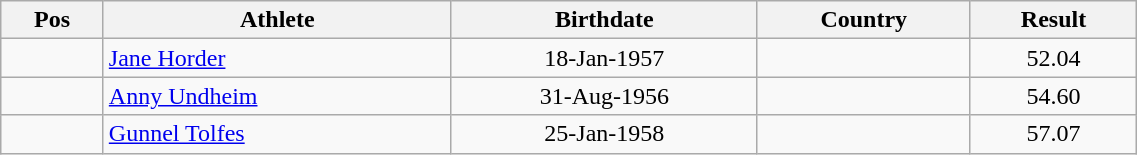<table class="wikitable"  style="text-align:center; width:60%;">
<tr>
<th>Pos</th>
<th>Athlete</th>
<th>Birthdate</th>
<th>Country</th>
<th>Result</th>
</tr>
<tr>
<td align=center></td>
<td align=left><a href='#'>Jane Horder</a></td>
<td>18-Jan-1957</td>
<td align=left></td>
<td>52.04</td>
</tr>
<tr>
<td align=center></td>
<td align=left><a href='#'>Anny Undheim</a></td>
<td>31-Aug-1956</td>
<td align=left></td>
<td>54.60</td>
</tr>
<tr>
<td align=center></td>
<td align=left><a href='#'>Gunnel Tolfes</a></td>
<td>25-Jan-1958</td>
<td align=left></td>
<td>57.07</td>
</tr>
</table>
